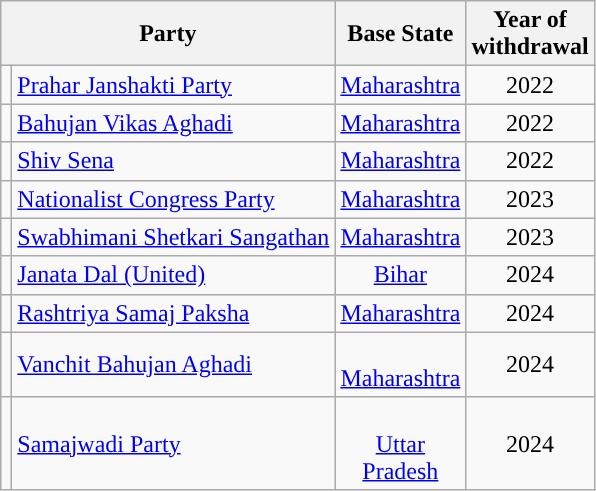<table class="wikitable sortable">
<tr>
<th colspan="2" style="width:30px;">Party</th>
<th style="width:80px;">Base State</th>
<th style="width:60px;">Year of withdrawal</th>
</tr>
<tr>
<td style="background-color:"></td>
<td><a href='#'>Prahar Janshakti Party</a></td>
<td style="text-align: center;"><a href='#'>Maharashtra</a></td>
<td style="text-align: center;">2022</td>
</tr>
<tr>
<td style="background-color:"></td>
<td><a href='#'>Bahujan Vikas Aghadi</a></td>
<td style="text-align: center;"><a href='#'>Maharashtra</a></td>
<td style="text-align: center;">2022</td>
</tr>
<tr>
<td style="background-color:"></td>
<td><a href='#'>Shiv Sena</a></td>
<td style="text-align: center;"><a href='#'>Maharashtra</a></td>
<td style="text-align: center;">2022</td>
</tr>
<tr>
<td style="background-color:"></td>
<td><a href='#'>Nationalist Congress Party</a></td>
<td style="text-align: center;"><a href='#'>Maharashtra</a></td>
<td style="text-align: center;">2023</td>
</tr>
<tr>
<td style="background-color:"></td>
<td><a href='#'>Swabhimani Shetkari Sangathan</a></td>
<td style="text-align: center;"><a href='#'>Maharashtra</a></td>
<td style="text-align: center;">2023</td>
</tr>
<tr>
<td style="background-color:"></td>
<td><a href='#'>Janata Dal (United)</a></td>
<td style="text-align: center;"><a href='#'>Bihar</a></td>
<td style="text-align: center;">2024</td>
</tr>
<tr>
<td style="background-color:"></td>
<td><a href='#'>Rashtriya Samaj Paksha</a></td>
<td style="text-align: center;"><a href='#'>Maharashtra</a></td>
<td style="text-align: center;">2024</td>
</tr>
<tr>
<td style="background-color:"></td>
<td><a href='#'>Vanchit Bahujan Aghadi</a></td>
<td style="text-align: center;"><br><a href='#'>Maharashtra</a></td>
<td style="text-align: center;">2024</td>
</tr>
<tr>
<td style="background-color:"></td>
<td><a href='#'>Samajwadi Party</a></td>
<td style="text-align: center;"><br><a href='#'>Uttar Pradesh</a></td>
<td style="text-align: center;">2024</td>
</tr>
</table>
